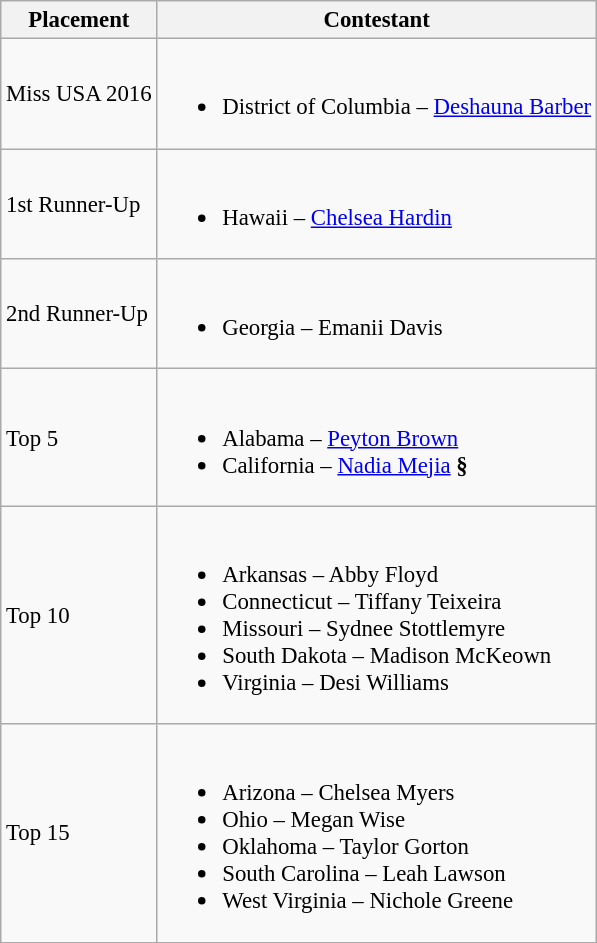<table class="wikitable sortable" style="font-size: 95%;">
<tr>
<th>Placement</th>
<th>Contestant</th>
</tr>
<tr>
<td>Miss USA 2016</td>
<td><br><ul><li>District of Columbia – <a href='#'>Deshauna Barber</a></li></ul></td>
</tr>
<tr>
<td>1st Runner-Up</td>
<td><br><ul><li>Hawaii – <a href='#'>Chelsea Hardin</a></li></ul></td>
</tr>
<tr>
<td>2nd Runner-Up</td>
<td><br><ul><li>Georgia – Emanii Davis</li></ul></td>
</tr>
<tr>
<td>Top 5</td>
<td><br><ul><li>Alabama – <a href='#'>Peyton Brown</a></li><li>California – <a href='#'>Nadia Mejia</a> <strong>§</strong></li></ul></td>
</tr>
<tr>
<td>Top 10</td>
<td><br><ul><li>Arkansas – Abby Floyd</li><li>Connecticut – Tiffany Teixeira</li><li>Missouri – Sydnee Stottlemyre</li><li>South Dakota – Madison McKeown</li><li>Virginia – Desi Williams</li></ul></td>
</tr>
<tr>
<td>Top 15</td>
<td><br><ul><li>Arizona – Chelsea Myers</li><li>Ohio – Megan Wise</li><li>Oklahoma – Taylor Gorton</li><li>South Carolina – Leah Lawson</li><li>West Virginia – Nichole Greene</li></ul></td>
</tr>
<tr>
</tr>
</table>
